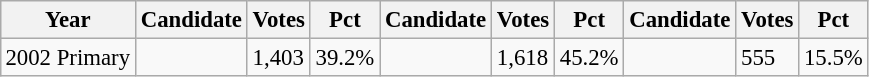<table class="wikitable" style="margin:0.5em ; font-size:95%">
<tr>
<th>Year</th>
<th>Candidate</th>
<th>Votes</th>
<th>Pct</th>
<th>Candidate</th>
<th>Votes</th>
<th>Pct</th>
<th>Candidate</th>
<th>Votes</th>
<th>Pct</th>
</tr>
<tr>
<td>2002 Primary</td>
<td></td>
<td>1,403</td>
<td>39.2%</td>
<td></td>
<td>1,618</td>
<td>45.2%</td>
<td></td>
<td>555</td>
<td>15.5%</td>
</tr>
</table>
